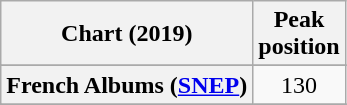<table class="wikitable sortable plainrowheaders" style="text-align:center">
<tr>
<th scope="col">Chart (2019)</th>
<th scope="col">Peak<br>position</th>
</tr>
<tr>
</tr>
<tr>
</tr>
<tr>
</tr>
<tr>
</tr>
<tr>
</tr>
<tr>
</tr>
<tr>
</tr>
<tr>
</tr>
<tr>
<th scope="row">French Albums (<a href='#'>SNEP</a>)</th>
<td>130</td>
</tr>
<tr>
</tr>
<tr>
</tr>
<tr>
</tr>
<tr>
</tr>
<tr>
</tr>
<tr>
</tr>
<tr>
</tr>
<tr>
</tr>
<tr>
</tr>
<tr>
</tr>
<tr>
</tr>
<tr>
</tr>
<tr>
</tr>
<tr>
</tr>
<tr>
</tr>
</table>
